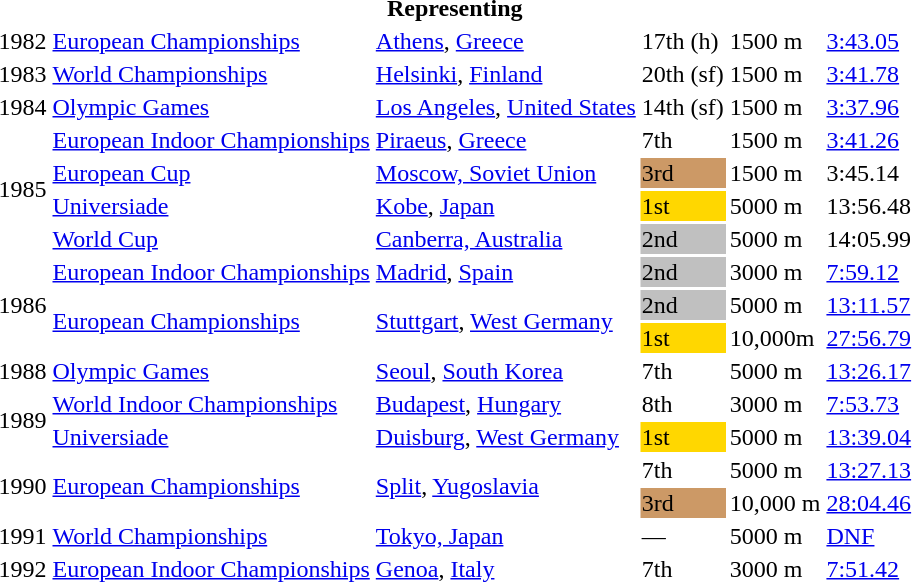<table>
<tr>
<th colspan="6">Representing </th>
</tr>
<tr>
<td>1982</td>
<td><a href='#'>European Championships</a></td>
<td><a href='#'>Athens</a>, <a href='#'>Greece</a></td>
<td>17th (h)</td>
<td>1500 m</td>
<td><a href='#'>3:43.05</a></td>
</tr>
<tr>
<td>1983</td>
<td><a href='#'>World Championships</a></td>
<td><a href='#'>Helsinki</a>, <a href='#'>Finland</a></td>
<td>20th (sf)</td>
<td>1500 m</td>
<td><a href='#'>3:41.78</a></td>
</tr>
<tr>
<td>1984</td>
<td><a href='#'>Olympic Games</a></td>
<td><a href='#'>Los Angeles</a>, <a href='#'>United States</a></td>
<td>14th (sf)</td>
<td>1500 m</td>
<td><a href='#'>3:37.96</a></td>
</tr>
<tr>
<td rowspan=4>1985</td>
<td><a href='#'>European Indoor Championships</a></td>
<td><a href='#'>Piraeus</a>, <a href='#'>Greece</a></td>
<td>7th</td>
<td>1500 m</td>
<td><a href='#'>3:41.26</a></td>
</tr>
<tr>
<td><a href='#'>European Cup</a></td>
<td><a href='#'>Moscow, Soviet Union</a></td>
<td bgcolor=cc9966>3rd</td>
<td>1500 m</td>
<td>3:45.14</td>
</tr>
<tr>
<td><a href='#'>Universiade</a></td>
<td><a href='#'>Kobe</a>, <a href='#'>Japan</a></td>
<td bgcolor="gold">1st</td>
<td>5000 m</td>
<td>13:56.48</td>
</tr>
<tr>
<td><a href='#'>World Cup</a></td>
<td><a href='#'>Canberra, Australia</a></td>
<td bgcolor=silver>2nd</td>
<td>5000 m</td>
<td>14:05.99</td>
</tr>
<tr>
<td rowspan=3>1986</td>
<td><a href='#'>European Indoor Championships</a></td>
<td><a href='#'>Madrid</a>, <a href='#'>Spain</a></td>
<td bgcolor="silver">2nd</td>
<td>3000 m</td>
<td><a href='#'>7:59.12</a></td>
</tr>
<tr>
<td rowspan=2><a href='#'>European Championships</a></td>
<td rowspan=2><a href='#'>Stuttgart</a>, <a href='#'>West Germany</a></td>
<td bgcolor=silver>2nd</td>
<td>5000 m</td>
<td><a href='#'>13:11.57</a></td>
</tr>
<tr>
<td bgcolor=gold>1st</td>
<td>10,000m</td>
<td><a href='#'>27:56.79</a></td>
</tr>
<tr>
<td>1988</td>
<td><a href='#'>Olympic Games</a></td>
<td><a href='#'>Seoul</a>, <a href='#'>South Korea</a></td>
<td>7th</td>
<td>5000 m</td>
<td><a href='#'>13:26.17</a></td>
</tr>
<tr>
<td rowspan=2>1989</td>
<td><a href='#'>World Indoor Championships</a></td>
<td><a href='#'>Budapest</a>, <a href='#'>Hungary</a></td>
<td>8th</td>
<td>3000 m</td>
<td><a href='#'>7:53.73</a></td>
</tr>
<tr>
<td><a href='#'>Universiade</a></td>
<td><a href='#'>Duisburg</a>, <a href='#'>West Germany</a></td>
<td bgcolor="gold">1st</td>
<td>5000 m</td>
<td><a href='#'>13:39.04</a></td>
</tr>
<tr>
<td rowspan=2>1990</td>
<td rowspan=2><a href='#'>European Championships</a></td>
<td rowspan=2><a href='#'>Split</a>, <a href='#'>Yugoslavia</a></td>
<td>7th</td>
<td>5000 m</td>
<td><a href='#'>13:27.13</a></td>
</tr>
<tr>
<td bgcolor="cc9966">3rd</td>
<td>10,000 m</td>
<td><a href='#'>28:04.46</a></td>
</tr>
<tr>
<td>1991</td>
<td><a href='#'>World Championships</a></td>
<td><a href='#'>Tokyo, Japan</a></td>
<td>—</td>
<td>5000 m</td>
<td><a href='#'>DNF</a></td>
</tr>
<tr>
<td>1992</td>
<td><a href='#'>European Indoor Championships</a></td>
<td><a href='#'>Genoa</a>, <a href='#'>Italy</a></td>
<td>7th</td>
<td>3000 m</td>
<td><a href='#'>7:51.42</a></td>
</tr>
</table>
